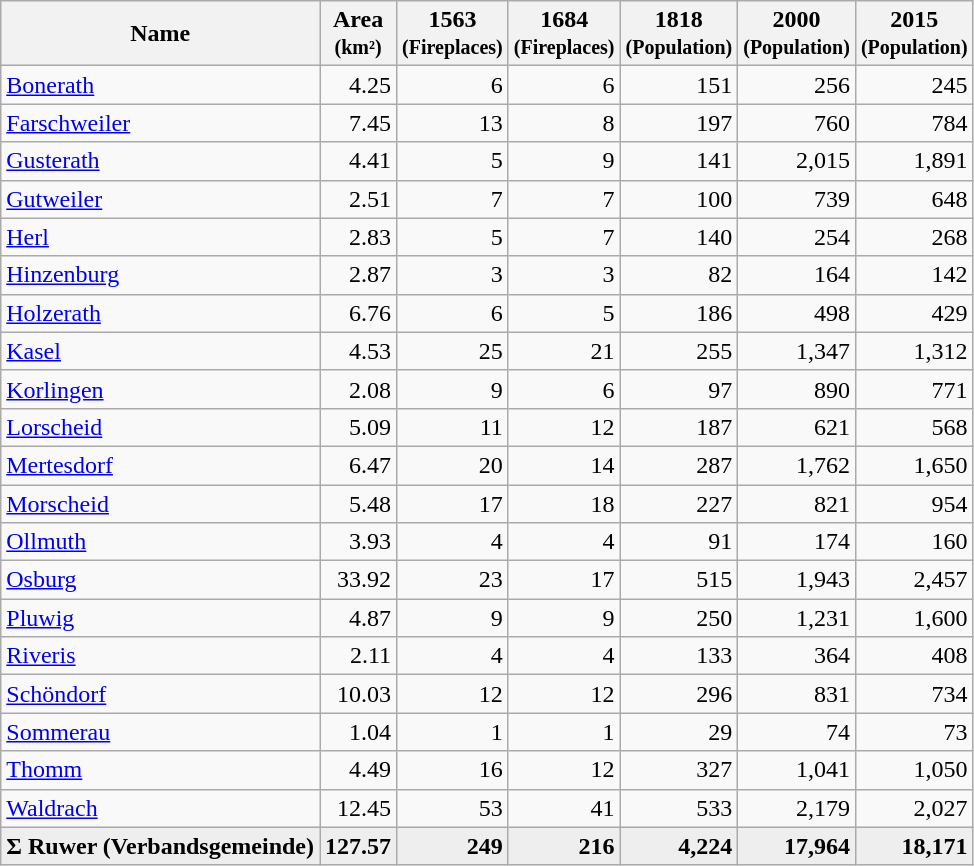<table class="wikitable sortable">
<tr class="hintergrundfarbe5">
<th align="left">Name</th>
<th align="left">Area <br><small>(km²)</small></th>
<th align="left">1563<br><small>(Fireplaces)</small></th>
<th align="left">1684<br><small>(Fireplaces)</small></th>
<th align="left">1818<br><small>(Population)</small></th>
<th align="left">2000<br><small>(Population)</small></th>
<th align="left">2015<br><small>(Population)</small></th>
</tr>
<tr>
<td> <a href='#'>Bonerath</a></td>
<td style="text-align:right">4.25</td>
<td style="text-align:right">6</td>
<td style="text-align:right">6</td>
<td style="text-align:right">151</td>
<td style="text-align:right">256</td>
<td style="text-align:right">245</td>
</tr>
<tr>
<td> <a href='#'>Farschweiler</a></td>
<td style="text-align:right">7.45</td>
<td style="text-align:right">13</td>
<td style="text-align:right">8</td>
<td style="text-align:right">197</td>
<td style="text-align:right">760</td>
<td style="text-align:right">784</td>
</tr>
<tr>
<td> <a href='#'>Gusterath</a></td>
<td style="text-align:right">4.41</td>
<td style="text-align:right">5</td>
<td style="text-align:right">9</td>
<td style="text-align:right">141</td>
<td style="text-align:right">2,015</td>
<td style="text-align:right">1,891</td>
</tr>
<tr>
<td> <a href='#'>Gutweiler</a></td>
<td style="text-align:right">2.51</td>
<td style="text-align:right">7</td>
<td style="text-align:right">7</td>
<td style="text-align:right">100</td>
<td style="text-align:right">739</td>
<td style="text-align:right">648</td>
</tr>
<tr>
<td> <a href='#'>Herl</a></td>
<td style="text-align:right">2.83</td>
<td style="text-align:right">5</td>
<td style="text-align:right">7</td>
<td style="text-align:right">140</td>
<td style="text-align:right">254</td>
<td style="text-align:right">268</td>
</tr>
<tr>
<td> <a href='#'>Hinzenburg</a></td>
<td style="text-align:right">2.87</td>
<td style="text-align:right">3</td>
<td style="text-align:right">3</td>
<td style="text-align:right">82</td>
<td style="text-align:right">164</td>
<td style="text-align:right">142</td>
</tr>
<tr>
<td> <a href='#'>Holzerath</a></td>
<td style="text-align:right">6.76</td>
<td style="text-align:right">6</td>
<td style="text-align:right">5</td>
<td style="text-align:right">186</td>
<td style="text-align:right">498</td>
<td style="text-align:right">429</td>
</tr>
<tr>
<td> <a href='#'>Kasel</a></td>
<td style="text-align:right">4.53</td>
<td style="text-align:right">25</td>
<td style="text-align:right">21</td>
<td style="text-align:right">255</td>
<td style="text-align:right">1,347</td>
<td style="text-align:right">1,312</td>
</tr>
<tr>
<td> <a href='#'>Korlingen</a></td>
<td style="text-align:right">2.08</td>
<td style="text-align:right">9</td>
<td style="text-align:right">6</td>
<td style="text-align:right">97</td>
<td style="text-align:right">890</td>
<td style="text-align:right">771</td>
</tr>
<tr>
<td> <a href='#'>Lorscheid</a></td>
<td style="text-align:right">5.09</td>
<td style="text-align:right">11</td>
<td style="text-align:right">12</td>
<td style="text-align:right">187</td>
<td style="text-align:right">621</td>
<td style="text-align:right">568</td>
</tr>
<tr>
<td> <a href='#'>Mertesdorf</a></td>
<td style="text-align:right">6.47</td>
<td style="text-align:right">20</td>
<td style="text-align:right">14</td>
<td style="text-align:right">287</td>
<td style="text-align:right">1,762</td>
<td style="text-align:right">1,650</td>
</tr>
<tr>
<td> <a href='#'>Morscheid</a></td>
<td style="text-align:right">5.48</td>
<td style="text-align:right">17</td>
<td style="text-align:right">18</td>
<td style="text-align:right">227</td>
<td style="text-align:right">821</td>
<td style="text-align:right">954</td>
</tr>
<tr>
<td> <a href='#'>Ollmuth</a></td>
<td style="text-align:right">3.93</td>
<td style="text-align:right">4</td>
<td style="text-align:right">4</td>
<td style="text-align:right">91</td>
<td style="text-align:right">174</td>
<td style="text-align:right">160</td>
</tr>
<tr>
<td> <a href='#'>Osburg</a></td>
<td style="text-align:right">33.92</td>
<td style="text-align:right">23</td>
<td style="text-align:right">17</td>
<td style="text-align:right">515</td>
<td style="text-align:right">1,943</td>
<td style="text-align:right">2,457</td>
</tr>
<tr>
<td> <a href='#'>Pluwig</a></td>
<td style="text-align:right">4.87</td>
<td style="text-align:right">9</td>
<td style="text-align:right">9</td>
<td style="text-align:right">250</td>
<td style="text-align:right">1,231</td>
<td style="text-align:right">1,600</td>
</tr>
<tr>
<td> <a href='#'>Riveris</a></td>
<td style="text-align:right">2.11</td>
<td style="text-align:right">4</td>
<td style="text-align:right">4</td>
<td style="text-align:right">133</td>
<td style="text-align:right">364</td>
<td style="text-align:right">408</td>
</tr>
<tr>
<td> <a href='#'>Schöndorf</a></td>
<td style="text-align:right">10.03</td>
<td style="text-align:right">12</td>
<td style="text-align:right">12</td>
<td style="text-align:right">296</td>
<td style="text-align:right">831</td>
<td style="text-align:right">734</td>
</tr>
<tr>
<td> <a href='#'>Sommerau</a></td>
<td style="text-align:right">1.04</td>
<td style="text-align:right">1</td>
<td style="text-align:right">1</td>
<td style="text-align:right">29</td>
<td style="text-align:right">74</td>
<td style="text-align:right">73</td>
</tr>
<tr>
<td> <a href='#'>Thomm</a></td>
<td style="text-align:right">4.49</td>
<td style="text-align:right">16</td>
<td style="text-align:right">12</td>
<td style="text-align:right">327</td>
<td style="text-align:right">1,041</td>
<td style="text-align:right">1,050</td>
</tr>
<tr>
<td> <a href='#'>Waldrach</a></td>
<td style="text-align:right">12.45</td>
<td style="text-align:right">53</td>
<td style="text-align:right">41</td>
<td style="text-align:right">533</td>
<td style="text-align:right">2,179</td>
<td style="text-align:right">2,027</td>
</tr>
<tr class="sortbottom" style="background:#EEEEEE">
<td> <strong>Σ Ruwer (Verbandsgemeinde)</strong></td>
<td style="text-align:right"><strong>127.57</strong></td>
<td style="text-align:right"><strong>249</strong></td>
<td style="text-align:right"><strong>216</strong></td>
<td style="text-align:right"><strong>4,224</strong></td>
<td style="text-align:right"><strong>17,964</strong></td>
<td style="text-align:right"><strong>18,171</strong></td>
</tr>
</table>
